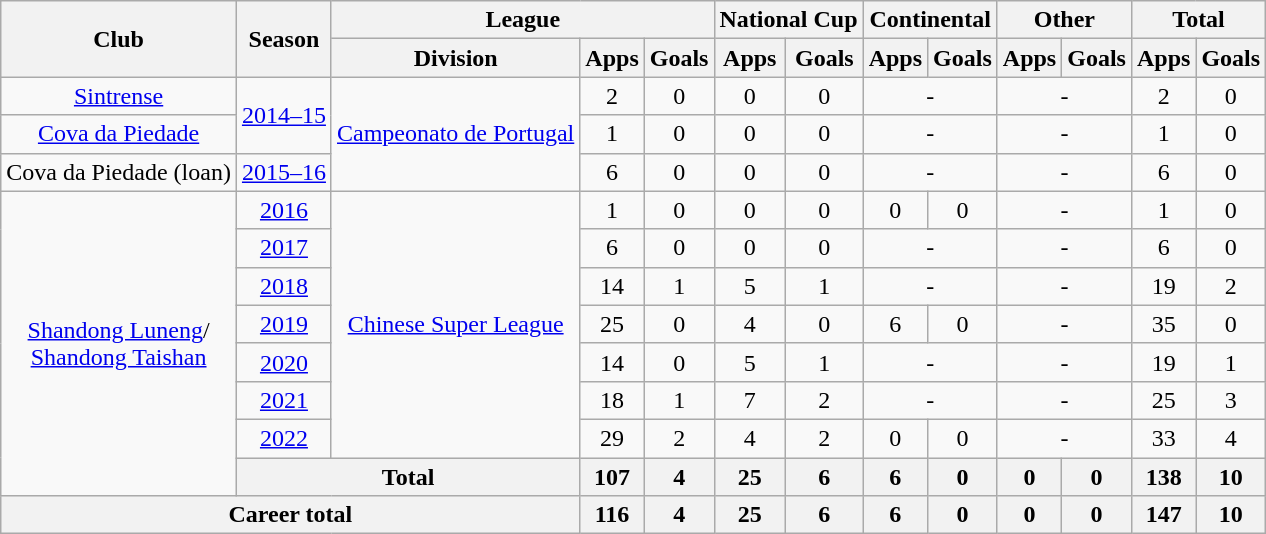<table class="wikitable" style="text-align: center">
<tr>
<th rowspan="2">Club</th>
<th rowspan="2">Season</th>
<th colspan="3">League</th>
<th colspan="2">National Cup</th>
<th colspan="2">Continental</th>
<th colspan="2">Other</th>
<th colspan="2">Total</th>
</tr>
<tr>
<th>Division</th>
<th>Apps</th>
<th>Goals</th>
<th>Apps</th>
<th>Goals</th>
<th>Apps</th>
<th>Goals</th>
<th>Apps</th>
<th>Goals</th>
<th>Apps</th>
<th>Goals</th>
</tr>
<tr>
<td><a href='#'>Sintrense</a></td>
<td rowspan="2"><a href='#'>2014–15</a></td>
<td rowspan="3"><a href='#'>Campeonato de Portugal</a></td>
<td>2</td>
<td>0</td>
<td>0</td>
<td>0</td>
<td colspan="2">-</td>
<td colspan="2">-</td>
<td>2</td>
<td>0</td>
</tr>
<tr>
<td><a href='#'>Cova da Piedade</a></td>
<td>1</td>
<td>0</td>
<td>0</td>
<td>0</td>
<td colspan="2">-</td>
<td colspan="2">-</td>
<td>1</td>
<td>0</td>
</tr>
<tr>
<td>Cova da Piedade (loan)</td>
<td><a href='#'>2015–16</a></td>
<td>6</td>
<td>0</td>
<td>0</td>
<td>0</td>
<td colspan="2">-</td>
<td colspan="2">-</td>
<td>6</td>
<td>0</td>
</tr>
<tr>
<td rowspan=8><a href='#'>Shandong Luneng</a>/<br><a href='#'>Shandong Taishan</a></td>
<td><a href='#'>2016</a></td>
<td rowspan=7><a href='#'>Chinese Super League</a></td>
<td>1</td>
<td>0</td>
<td>0</td>
<td>0</td>
<td>0</td>
<td>0</td>
<td colspan="2">-</td>
<td>1</td>
<td>0</td>
</tr>
<tr>
<td><a href='#'>2017</a></td>
<td>6</td>
<td>0</td>
<td>0</td>
<td>0</td>
<td colspan="2">-</td>
<td colspan="2">-</td>
<td>6</td>
<td>0</td>
</tr>
<tr>
<td><a href='#'>2018</a></td>
<td>14</td>
<td>1</td>
<td>5</td>
<td>1</td>
<td colspan="2">-</td>
<td colspan="2">-</td>
<td>19</td>
<td>2</td>
</tr>
<tr>
<td><a href='#'>2019</a></td>
<td>25</td>
<td>0</td>
<td>4</td>
<td>0</td>
<td>6</td>
<td>0</td>
<td colspan="2">-</td>
<td>35</td>
<td>0</td>
</tr>
<tr>
<td><a href='#'>2020</a></td>
<td>14</td>
<td>0</td>
<td>5</td>
<td>1</td>
<td colspan="2">-</td>
<td colspan="2">-</td>
<td>19</td>
<td>1</td>
</tr>
<tr>
<td><a href='#'>2021</a></td>
<td>18</td>
<td>1</td>
<td>7</td>
<td>2</td>
<td colspan="2">-</td>
<td colspan="2">-</td>
<td>25</td>
<td>3</td>
</tr>
<tr>
<td><a href='#'>2022</a></td>
<td>29</td>
<td>2</td>
<td>4</td>
<td>2</td>
<td>0</td>
<td>0</td>
<td colspan="2">-</td>
<td>33</td>
<td>4</td>
</tr>
<tr>
<th colspan="2"><strong>Total</strong></th>
<th>107</th>
<th>4</th>
<th>25</th>
<th>6</th>
<th>6</th>
<th>0</th>
<th>0</th>
<th>0</th>
<th>138</th>
<th>10</th>
</tr>
<tr>
<th colspan=3>Career total</th>
<th>116</th>
<th>4</th>
<th>25</th>
<th>6</th>
<th>6</th>
<th>0</th>
<th>0</th>
<th>0</th>
<th>147</th>
<th>10</th>
</tr>
</table>
